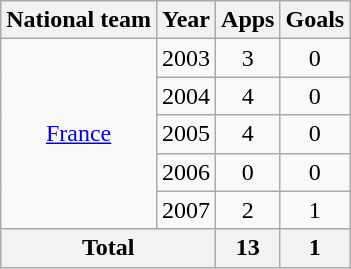<table class="wikitable" style="text-align:center">
<tr>
<th>National team</th>
<th>Year</th>
<th>Apps</th>
<th>Goals</th>
</tr>
<tr>
<td rowspan="5"><a href='#'>France</a></td>
<td>2003</td>
<td>3</td>
<td>0</td>
</tr>
<tr>
<td>2004</td>
<td>4</td>
<td>0</td>
</tr>
<tr>
<td>2005</td>
<td>4</td>
<td>0</td>
</tr>
<tr>
<td>2006</td>
<td>0</td>
<td>0</td>
</tr>
<tr>
<td>2007</td>
<td>2</td>
<td>1</td>
</tr>
<tr>
<th colspan="2">Total</th>
<th>13</th>
<th>1</th>
</tr>
</table>
